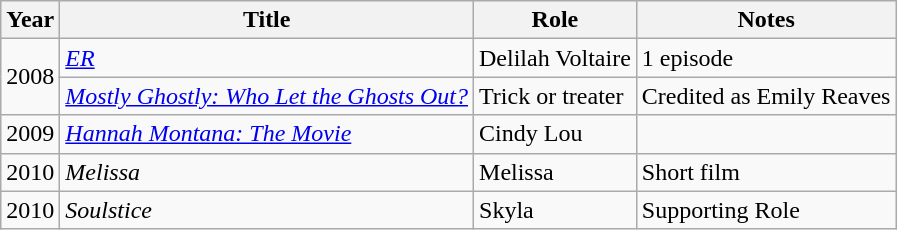<table class="wikitable">
<tr>
<th>Year</th>
<th>Title</th>
<th>Role</th>
<th>Notes</th>
</tr>
<tr>
<td rowspan="2">2008</td>
<td><em><a href='#'>ER</a></em></td>
<td>Delilah Voltaire</td>
<td>1 episode</td>
</tr>
<tr>
<td><em><a href='#'>Mostly Ghostly: Who Let the Ghosts Out?</a></em></td>
<td>Trick or treater</td>
<td>Credited as Emily Reaves</td>
</tr>
<tr>
<td>2009</td>
<td><em><a href='#'>Hannah Montana: The Movie</a></em></td>
<td>Cindy Lou</td>
<td></td>
</tr>
<tr>
<td>2010</td>
<td><em>Melissa</em></td>
<td>Melissa</td>
<td>Short film</td>
</tr>
<tr>
<td>2010</td>
<td><em>Soulstice</em></td>
<td>Skyla</td>
<td>Supporting Role</td>
</tr>
</table>
